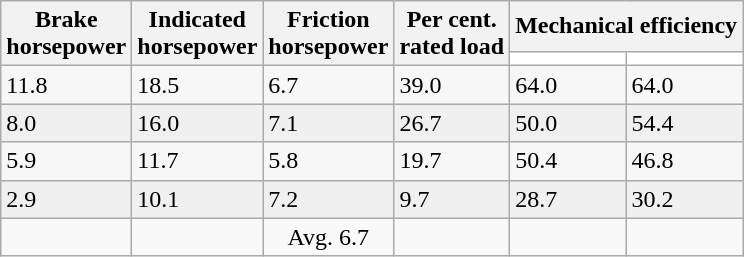<table class="wikitable">
<tr>
<th rowspan=2>Brake<br>horsepower</th>
<th rowspan=2>Indicated<br>horsepower</th>
<th rowspan=2>Friction<br>horsepower</th>
<th rowspan=2>Per cent.<br>rated load</th>
<th colspan=2>Mechanical efficiency</th>
</tr>
<tr>
<th style="background:white"></th>
<th style="background:white"></th>
</tr>
<tr style="background-color:#f7f7f7;">
<td>11.8</td>
<td>18.5</td>
<td>6.7</td>
<td>39.0</td>
<td>64.0</td>
<td>64.0</td>
</tr>
<tr style="background-color:#f0f0f0;">
<td>8.0</td>
<td>16.0</td>
<td>7.1</td>
<td>26.7</td>
<td>50.0</td>
<td>54.4</td>
</tr>
<tr style="background-color:#f7f7f7;">
<td>5.9</td>
<td>11.7</td>
<td>5.8</td>
<td>19.7</td>
<td>50.4</td>
<td>46.8</td>
</tr>
<tr style="background-color:#f0f0f0;">
<td>2.9</td>
<td>10.1</td>
<td>7.2</td>
<td>9.7</td>
<td>28.7</td>
<td>30.2</td>
</tr>
<tr>
<td></td>
<td></td>
<td style="text-align:center">Avg. 6.7</td>
<td></td>
<td></td>
</tr>
</table>
